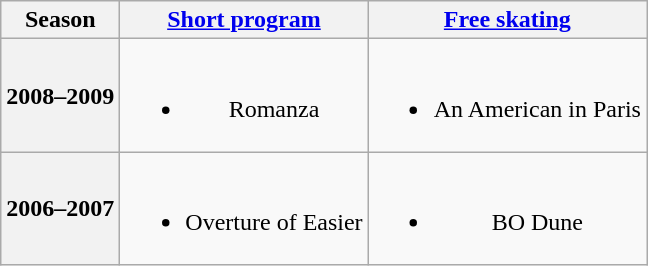<table class=wikitable style=text-align:center>
<tr>
<th>Season</th>
<th><a href='#'>Short program</a></th>
<th><a href='#'>Free skating</a></th>
</tr>
<tr>
<th>2008–2009 <br> </th>
<td><br><ul><li>Romanza</li></ul></td>
<td><br><ul><li>An American in Paris <br></li></ul></td>
</tr>
<tr>
<th>2006–2007 <br> </th>
<td><br><ul><li>Overture of Easier <br></li></ul></td>
<td><br><ul><li>BO Dune</li></ul></td>
</tr>
</table>
